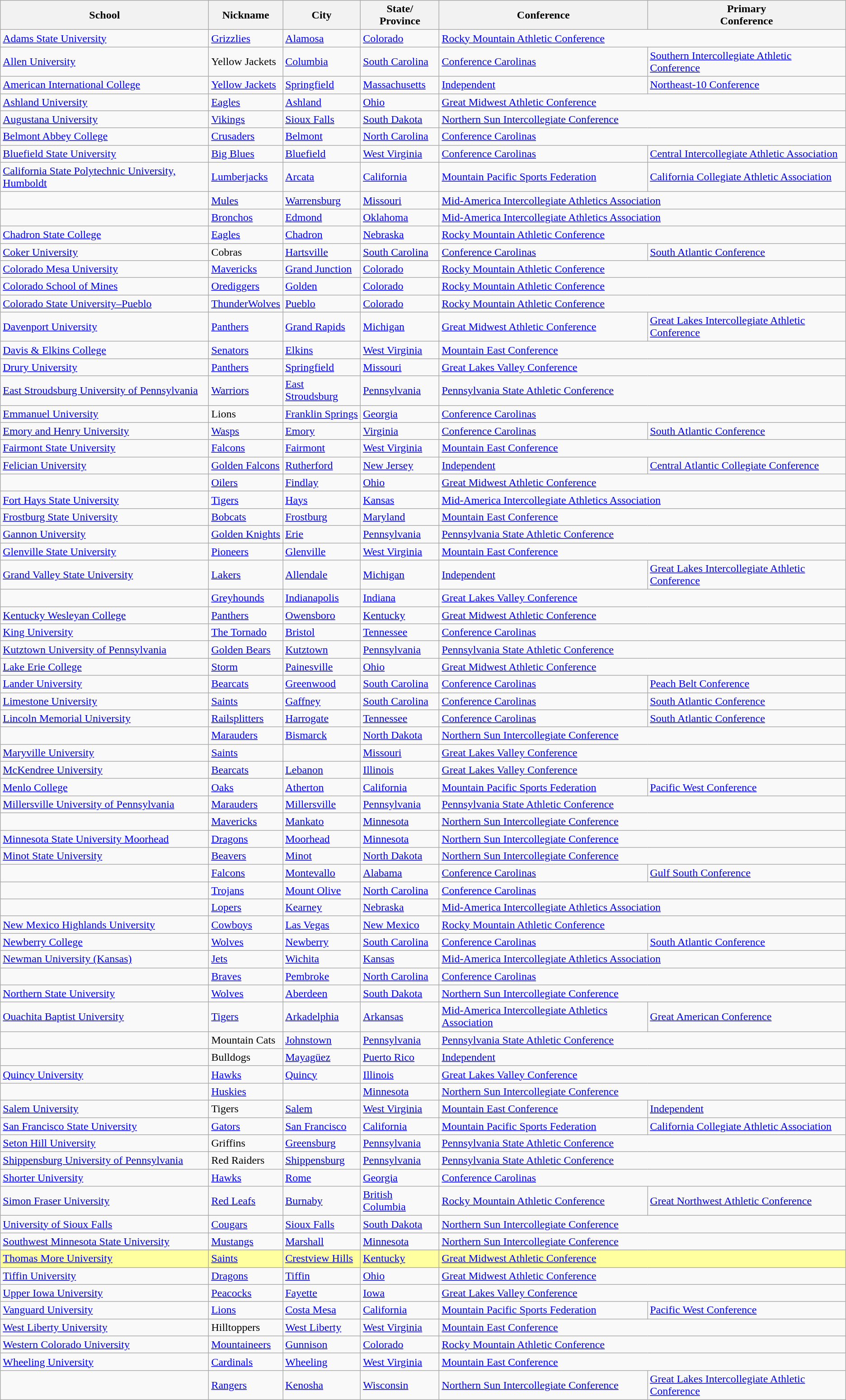<table class="wikitable sortable">
<tr>
<th>School</th>
<th>Nickname</th>
<th>City</th>
<th>State/<br>Province</th>
<th>Conference</th>
<th>Primary<br>Conference</th>
</tr>
<tr>
<td><a href='#'>Adams State University</a></td>
<td><a href='#'>Grizzlies</a></td>
<td><a href='#'>Alamosa</a></td>
<td><a href='#'>Colorado</a></td>
<td colspan=2><a href='#'>Rocky Mountain Athletic Conference</a></td>
</tr>
<tr>
<td><a href='#'>Allen University</a></td>
<td>Yellow Jackets</td>
<td><a href='#'>Columbia</a></td>
<td><a href='#'>South Carolina</a></td>
<td><a href='#'>Conference Carolinas</a></td>
<td><a href='#'>Southern Intercollegiate Athletic Conference</a></td>
</tr>
<tr>
<td><a href='#'>American International College</a></td>
<td><a href='#'>Yellow Jackets</a></td>
<td><a href='#'>Springfield</a></td>
<td><a href='#'>Massachusetts</a></td>
<td><a href='#'>Independent</a></td>
<td><a href='#'>Northeast-10 Conference</a></td>
</tr>
<tr>
<td><a href='#'>Ashland University</a></td>
<td><a href='#'>Eagles</a></td>
<td><a href='#'>Ashland</a></td>
<td><a href='#'>Ohio</a></td>
<td colspan=2><a href='#'>Great Midwest Athletic Conference</a></td>
</tr>
<tr>
<td><a href='#'>Augustana University</a></td>
<td><a href='#'>Vikings</a></td>
<td><a href='#'>Sioux Falls</a></td>
<td><a href='#'>South Dakota</a></td>
<td colspan=2><a href='#'>Northern Sun Intercollegiate Conference</a></td>
</tr>
<tr>
<td><a href='#'>Belmont Abbey College</a></td>
<td><a href='#'>Crusaders</a></td>
<td><a href='#'>Belmont</a></td>
<td><a href='#'>North Carolina</a></td>
<td colspan=2><a href='#'>Conference Carolinas</a></td>
</tr>
<tr>
<td><a href='#'>Bluefield State University</a></td>
<td><a href='#'>Big Blues</a></td>
<td><a href='#'>Bluefield</a></td>
<td><a href='#'>West Virginia</a></td>
<td><a href='#'>Conference Carolinas</a></td>
<td><a href='#'>Central Intercollegiate Athletic Association</a></td>
</tr>
<tr>
<td><a href='#'>California State Polytechnic University, Humboldt</a></td>
<td><a href='#'>Lumberjacks</a></td>
<td><a href='#'>Arcata</a></td>
<td><a href='#'>California</a></td>
<td><a href='#'>Mountain Pacific Sports Federation</a></td>
<td><a href='#'>California Collegiate Athletic Association</a></td>
</tr>
<tr>
<td></td>
<td><a href='#'>Mules</a></td>
<td><a href='#'>Warrensburg</a></td>
<td><a href='#'>Missouri</a></td>
<td colspan=2><a href='#'>Mid-America Intercollegiate Athletics Association</a></td>
</tr>
<tr>
<td></td>
<td><a href='#'>Bronchos</a></td>
<td><a href='#'>Edmond</a></td>
<td><a href='#'>Oklahoma</a></td>
<td colspan=2><a href='#'>Mid-America Intercollegiate Athletics Association</a></td>
</tr>
<tr>
<td><a href='#'>Chadron State College</a></td>
<td><a href='#'>Eagles</a></td>
<td><a href='#'>Chadron</a></td>
<td><a href='#'>Nebraska</a></td>
<td colspan=2><a href='#'>Rocky Mountain Athletic Conference</a></td>
</tr>
<tr>
<td><a href='#'>Coker University</a></td>
<td>Cobras</td>
<td><a href='#'>Hartsville</a></td>
<td><a href='#'>South Carolina</a></td>
<td><a href='#'>Conference Carolinas</a></td>
<td><a href='#'>South Atlantic Conference</a></td>
</tr>
<tr>
<td><a href='#'>Colorado Mesa University</a></td>
<td><a href='#'>Mavericks</a></td>
<td><a href='#'>Grand Junction</a></td>
<td><a href='#'>Colorado</a></td>
<td colspan=2><a href='#'>Rocky Mountain Athletic Conference</a></td>
</tr>
<tr>
<td><a href='#'>Colorado School of Mines</a></td>
<td><a href='#'>Orediggers</a></td>
<td><a href='#'>Golden</a></td>
<td><a href='#'>Colorado</a></td>
<td colspan=2><a href='#'>Rocky Mountain Athletic Conference</a></td>
</tr>
<tr>
<td><a href='#'>Colorado State University–Pueblo</a></td>
<td><a href='#'>ThunderWolves</a></td>
<td><a href='#'>Pueblo</a></td>
<td><a href='#'>Colorado</a></td>
<td colspan=2><a href='#'>Rocky Mountain Athletic Conference</a></td>
</tr>
<tr>
<td><a href='#'>Davenport University</a></td>
<td><a href='#'>Panthers</a></td>
<td><a href='#'>Grand Rapids</a></td>
<td><a href='#'>Michigan</a></td>
<td><a href='#'>Great Midwest Athletic Conference</a></td>
<td><a href='#'>Great Lakes Intercollegiate Athletic Conference</a></td>
</tr>
<tr>
<td><a href='#'>Davis & Elkins College</a></td>
<td><a href='#'>Senators</a></td>
<td><a href='#'>Elkins</a></td>
<td><a href='#'>West Virginia</a></td>
<td colspan=2><a href='#'>Mountain East Conference</a></td>
</tr>
<tr>
<td><a href='#'>Drury University</a></td>
<td><a href='#'>Panthers</a></td>
<td><a href='#'>Springfield</a></td>
<td><a href='#'>Missouri</a></td>
<td colspan=2><a href='#'>Great Lakes Valley Conference</a></td>
</tr>
<tr>
<td><a href='#'>East Stroudsburg University of Pennsylvania</a></td>
<td><a href='#'>Warriors</a></td>
<td><a href='#'>East Stroudsburg</a></td>
<td><a href='#'>Pennsylvania</a></td>
<td colspan=2><a href='#'>Pennsylvania State Athletic Conference</a></td>
</tr>
<tr>
<td><a href='#'>Emmanuel University</a></td>
<td>Lions</td>
<td><a href='#'>Franklin Springs</a></td>
<td><a href='#'>Georgia</a></td>
<td colspan=2><a href='#'>Conference Carolinas</a></td>
</tr>
<tr>
<td><a href='#'>Emory and Henry University</a></td>
<td><a href='#'>Wasps</a></td>
<td><a href='#'>Emory</a></td>
<td><a href='#'>Virginia</a></td>
<td><a href='#'>Conference Carolinas</a></td>
<td><a href='#'>South Atlantic Conference</a></td>
</tr>
<tr>
<td><a href='#'>Fairmont State University</a></td>
<td><a href='#'>Falcons</a></td>
<td><a href='#'>Fairmont</a></td>
<td><a href='#'>West Virginia</a></td>
<td colspan=2><a href='#'>Mountain East Conference</a></td>
</tr>
<tr>
<td><a href='#'>Felician University</a></td>
<td><a href='#'>Golden Falcons</a></td>
<td><a href='#'>Rutherford</a></td>
<td><a href='#'>New Jersey</a></td>
<td><a href='#'>Independent</a></td>
<td><a href='#'>Central Atlantic Collegiate Conference</a></td>
</tr>
<tr>
<td></td>
<td><a href='#'>Oilers</a></td>
<td><a href='#'>Findlay</a></td>
<td><a href='#'>Ohio</a></td>
<td colspan=2><a href='#'>Great Midwest Athletic Conference</a></td>
</tr>
<tr>
<td><a href='#'>Fort Hays State University</a></td>
<td><a href='#'>Tigers</a></td>
<td><a href='#'>Hays</a></td>
<td><a href='#'>Kansas</a></td>
<td colspan=2><a href='#'>Mid-America Intercollegiate Athletics Association</a></td>
</tr>
<tr>
<td><a href='#'>Frostburg State University</a></td>
<td><a href='#'>Bobcats</a></td>
<td><a href='#'>Frostburg</a></td>
<td><a href='#'>Maryland</a></td>
<td colspan=2><a href='#'>Mountain East Conference</a></td>
</tr>
<tr>
<td><a href='#'>Gannon University</a></td>
<td><a href='#'>Golden Knights</a></td>
<td><a href='#'>Erie</a></td>
<td><a href='#'>Pennsylvania</a></td>
<td colspan=2><a href='#'>Pennsylvania State Athletic Conference</a></td>
</tr>
<tr>
<td><a href='#'>Glenville State University</a></td>
<td><a href='#'>Pioneers</a></td>
<td><a href='#'> Glenville</a></td>
<td><a href='#'>West Virginia</a></td>
<td colspan=2><a href='#'>Mountain East Conference</a></td>
</tr>
<tr>
<td><a href='#'>Grand Valley State University</a></td>
<td><a href='#'>Lakers</a></td>
<td><a href='#'>Allendale</a></td>
<td><a href='#'>Michigan</a></td>
<td><a href='#'>Independent</a></td>
<td><a href='#'>Great Lakes Intercollegiate Athletic Conference</a></td>
</tr>
<tr>
<td></td>
<td><a href='#'>Greyhounds</a></td>
<td><a href='#'>Indianapolis</a></td>
<td><a href='#'>Indiana</a></td>
<td colspan=2><a href='#'>Great Lakes Valley Conference</a></td>
</tr>
<tr>
<td><a href='#'>Kentucky Wesleyan College</a></td>
<td><a href='#'>Panthers</a></td>
<td><a href='#'>Owensboro</a></td>
<td><a href='#'>Kentucky</a></td>
<td colspan=2><a href='#'>Great Midwest Athletic Conference</a></td>
</tr>
<tr>
<td><a href='#'>King University</a></td>
<td><a href='#'>The Tornado</a></td>
<td><a href='#'>Bristol</a></td>
<td><a href='#'>Tennessee</a></td>
<td colspan=2><a href='#'>Conference Carolinas</a></td>
</tr>
<tr>
<td><a href='#'>Kutztown University of Pennsylvania</a></td>
<td><a href='#'>Golden Bears</a></td>
<td><a href='#'>Kutztown</a></td>
<td><a href='#'>Pennsylvania</a></td>
<td colspan=2><a href='#'>Pennsylvania State Athletic Conference</a></td>
</tr>
<tr>
<td><a href='#'>Lake Erie College</a></td>
<td><a href='#'>Storm</a></td>
<td><a href='#'>Painesville</a></td>
<td><a href='#'>Ohio</a></td>
<td colspan=2><a href='#'>Great Midwest Athletic Conference</a></td>
</tr>
<tr>
<td><a href='#'>Lander University</a></td>
<td><a href='#'>Bearcats</a></td>
<td><a href='#'>Greenwood</a></td>
<td><a href='#'>South Carolina</a></td>
<td><a href='#'>Conference Carolinas</a></td>
<td><a href='#'>Peach Belt Conference</a></td>
</tr>
<tr>
<td><a href='#'>Limestone University</a></td>
<td><a href='#'>Saints</a></td>
<td><a href='#'>Gaffney</a></td>
<td><a href='#'>South Carolina</a></td>
<td><a href='#'>Conference Carolinas</a></td>
<td><a href='#'>South Atlantic Conference</a></td>
</tr>
<tr>
<td><a href='#'>Lincoln Memorial University</a></td>
<td><a href='#'>Railsplitters</a></td>
<td><a href='#'>Harrogate</a></td>
<td><a href='#'>Tennessee</a></td>
<td><a href='#'>Conference Carolinas</a></td>
<td><a href='#'>South Atlantic Conference</a></td>
</tr>
<tr>
<td></td>
<td><a href='#'>Marauders</a></td>
<td><a href='#'>Bismarck</a></td>
<td><a href='#'>North Dakota</a></td>
<td colspan=2><a href='#'>Northern Sun Intercollegiate Conference</a></td>
</tr>
<tr>
<td><a href='#'>Maryville University</a></td>
<td><a href='#'>Saints</a></td>
<td></td>
<td><a href='#'>Missouri</a></td>
<td colspan=2><a href='#'>Great Lakes Valley Conference</a></td>
</tr>
<tr>
<td><a href='#'>McKendree University</a></td>
<td><a href='#'>Bearcats</a></td>
<td><a href='#'>Lebanon</a></td>
<td><a href='#'>Illinois</a></td>
<td colspan=2><a href='#'>Great Lakes Valley Conference</a></td>
</tr>
<tr>
<td><a href='#'>Menlo College</a></td>
<td><a href='#'>Oaks</a></td>
<td><a href='#'>Atherton</a></td>
<td><a href='#'>California</a></td>
<td><a href='#'>Mountain Pacific Sports Federation</a></td>
<td><a href='#'>Pacific West Conference</a></td>
</tr>
<tr>
<td><a href='#'>Millersville University of Pennsylvania</a></td>
<td><a href='#'>Marauders</a></td>
<td><a href='#'>Millersville</a></td>
<td><a href='#'>Pennsylvania</a></td>
<td colspan=2><a href='#'>Pennsylvania State Athletic Conference</a></td>
</tr>
<tr>
<td></td>
<td><a href='#'>Mavericks</a></td>
<td><a href='#'>Mankato</a></td>
<td><a href='#'>Minnesota</a></td>
<td colspan=2><a href='#'>Northern Sun Intercollegiate Conference</a></td>
</tr>
<tr>
<td><a href='#'>Minnesota State University Moorhead</a></td>
<td><a href='#'>Dragons</a></td>
<td><a href='#'>Moorhead</a></td>
<td><a href='#'>Minnesota</a></td>
<td colspan=2><a href='#'>Northern Sun Intercollegiate Conference</a></td>
</tr>
<tr>
<td><a href='#'>Minot State University</a></td>
<td><a href='#'>Beavers</a></td>
<td><a href='#'>Minot</a></td>
<td><a href='#'>North Dakota</a></td>
<td colspan=2><a href='#'>Northern Sun Intercollegiate Conference</a></td>
</tr>
<tr>
<td></td>
<td><a href='#'>Falcons</a></td>
<td><a href='#'>Montevallo</a></td>
<td><a href='#'>Alabama</a></td>
<td><a href='#'>Conference Carolinas</a></td>
<td><a href='#'>Gulf South Conference</a></td>
</tr>
<tr>
<td></td>
<td><a href='#'>Trojans</a></td>
<td><a href='#'>Mount Olive</a></td>
<td><a href='#'>North Carolina</a></td>
<td colspan=2><a href='#'>Conference Carolinas</a></td>
</tr>
<tr>
<td></td>
<td><a href='#'>Lopers</a></td>
<td><a href='#'>Kearney</a></td>
<td><a href='#'>Nebraska</a></td>
<td colspan=2><a href='#'>Mid-America Intercollegiate Athletics Association</a></td>
</tr>
<tr>
<td><a href='#'>New Mexico Highlands University</a></td>
<td><a href='#'>Cowboys</a></td>
<td><a href='#'>Las Vegas</a></td>
<td><a href='#'>New Mexico</a></td>
<td colspan=2><a href='#'>Rocky Mountain Athletic Conference</a></td>
</tr>
<tr>
<td><a href='#'>Newberry College</a></td>
<td><a href='#'>Wolves</a></td>
<td><a href='#'>Newberry</a></td>
<td><a href='#'>South Carolina</a></td>
<td><a href='#'>Conference Carolinas</a></td>
<td><a href='#'>South Atlantic Conference</a></td>
</tr>
<tr>
<td><a href='#'>Newman University (Kansas)</a></td>
<td><a href='#'>Jets</a></td>
<td><a href='#'>Wichita</a></td>
<td><a href='#'>Kansas</a></td>
<td colspan=2><a href='#'>Mid-America Intercollegiate Athletics Association</a></td>
</tr>
<tr>
<td></td>
<td><a href='#'>Braves</a></td>
<td><a href='#'>Pembroke</a></td>
<td><a href='#'>North Carolina</a></td>
<td colspan=2><a href='#'>Conference Carolinas</a></td>
</tr>
<tr>
<td><a href='#'>Northern State University</a></td>
<td><a href='#'>Wolves</a></td>
<td><a href='#'>Aberdeen</a></td>
<td><a href='#'>South Dakota</a></td>
<td colspan=2><a href='#'>Northern Sun Intercollegiate Conference</a></td>
</tr>
<tr>
<td><a href='#'>Ouachita Baptist University</a></td>
<td><a href='#'>Tigers</a></td>
<td><a href='#'>Arkadelphia</a></td>
<td><a href='#'>Arkansas</a></td>
<td><a href='#'>Mid-America Intercollegiate Athletics Association</a></td>
<td><a href='#'>Great American Conference</a></td>
</tr>
<tr>
<td></td>
<td>Mountain Cats</td>
<td><a href='#'>Johnstown</a></td>
<td><a href='#'>Pennsylvania</a></td>
<td colspan=2><a href='#'>Pennsylvania State Athletic Conference</a></td>
</tr>
<tr>
<td></td>
<td>Bulldogs</td>
<td><a href='#'>Mayagüez</a></td>
<td><a href='#'>Puerto Rico</a></td>
<td colspan=2><a href='#'>Independent</a></td>
</tr>
<tr>
<td><a href='#'>Quincy University</a></td>
<td><a href='#'>Hawks</a></td>
<td><a href='#'>Quincy</a></td>
<td><a href='#'>Illinois</a></td>
<td colspan=2><a href='#'>Great Lakes Valley Conference</a></td>
</tr>
<tr>
<td></td>
<td><a href='#'>Huskies</a></td>
<td></td>
<td><a href='#'>Minnesota</a></td>
<td colspan=2><a href='#'>Northern Sun Intercollegiate Conference</a></td>
</tr>
<tr>
<td><a href='#'>Salem University</a></td>
<td>Tigers</td>
<td><a href='#'>Salem</a></td>
<td><a href='#'>West Virginia</a></td>
<td><a href='#'>Mountain East Conference</a></td>
<td><a href='#'>Independent</a></td>
</tr>
<tr>
<td><a href='#'>San Francisco State University</a></td>
<td><a href='#'>Gators</a></td>
<td><a href='#'>San Francisco</a></td>
<td><a href='#'>California</a></td>
<td><a href='#'>Mountain Pacific Sports Federation</a></td>
<td><a href='#'>California Collegiate Athletic Association</a></td>
</tr>
<tr>
<td><a href='#'>Seton Hill University</a></td>
<td>Griffins</td>
<td><a href='#'>Greensburg</a></td>
<td><a href='#'>Pennsylvania</a></td>
<td colspan=2><a href='#'>Pennsylvania State Athletic Conference</a></td>
</tr>
<tr>
<td><a href='#'>Shippensburg University of Pennsylvania</a></td>
<td>Red Raiders</td>
<td><a href='#'>Shippensburg</a></td>
<td><a href='#'>Pennsylvania</a></td>
<td colspan=2><a href='#'>Pennsylvania State Athletic Conference</a></td>
</tr>
<tr>
<td><a href='#'>Shorter University</a></td>
<td><a href='#'>Hawks</a></td>
<td><a href='#'>Rome</a></td>
<td><a href='#'>Georgia</a></td>
<td colspan=2><a href='#'>Conference Carolinas</a></td>
</tr>
<tr>
<td><a href='#'>Simon Fraser University</a></td>
<td><a href='#'>Red Leafs</a></td>
<td><a href='#'>Burnaby</a></td>
<td><a href='#'>British Columbia</a></td>
<td><a href='#'>Rocky Mountain Athletic Conference</a></td>
<td><a href='#'>Great Northwest Athletic Conference</a></td>
</tr>
<tr>
<td><a href='#'>University of Sioux Falls</a></td>
<td><a href='#'>Cougars</a></td>
<td><a href='#'>Sioux Falls</a></td>
<td><a href='#'>South Dakota</a></td>
<td colspan=2><a href='#'>Northern Sun Intercollegiate Conference</a></td>
</tr>
<tr>
<td><a href='#'>Southwest Minnesota State University</a></td>
<td><a href='#'>Mustangs</a></td>
<td><a href='#'>Marshall</a></td>
<td><a href='#'>Minnesota</a></td>
<td colspan=2><a href='#'>Northern Sun Intercollegiate Conference</a></td>
</tr>
<tr bgcolor=#ffffa0>
<td><a href='#'>Thomas More University</a></td>
<td><a href='#'>Saints</a></td>
<td><a href='#'>Crestview Hills</a></td>
<td><a href='#'>Kentucky</a></td>
<td colspan=2><a href='#'>Great Midwest Athletic Conference</a></td>
</tr>
<tr>
<td><a href='#'>Tiffin University</a></td>
<td><a href='#'>Dragons</a></td>
<td><a href='#'>Tiffin</a></td>
<td><a href='#'>Ohio</a></td>
<td colspan=2><a href='#'>Great Midwest Athletic Conference</a></td>
</tr>
<tr>
<td><a href='#'>Upper Iowa University</a></td>
<td><a href='#'>Peacocks</a></td>
<td><a href='#'>Fayette</a></td>
<td><a href='#'>Iowa</a></td>
<td colspan=2><a href='#'>Great Lakes Valley Conference</a></td>
</tr>
<tr>
<td><a href='#'>Vanguard University</a></td>
<td><a href='#'>Lions</a></td>
<td><a href='#'>Costa Mesa</a></td>
<td><a href='#'>California</a></td>
<td><a href='#'>Mountain Pacific Sports Federation</a></td>
<td><a href='#'>Pacific West Conference</a></td>
</tr>
<tr>
<td><a href='#'>West Liberty University</a></td>
<td>Hilltoppers</td>
<td><a href='#'>West Liberty</a></td>
<td><a href='#'>West Virginia</a></td>
<td colspan=2><a href='#'>Mountain East Conference</a></td>
</tr>
<tr>
<td><a href='#'>Western Colorado University</a></td>
<td><a href='#'>Mountaineers</a></td>
<td><a href='#'>Gunnison</a></td>
<td><a href='#'>Colorado</a></td>
<td colspan=2><a href='#'>Rocky Mountain Athletic Conference</a></td>
</tr>
<tr>
<td><a href='#'>Wheeling University</a></td>
<td><a href='#'>Cardinals</a></td>
<td><a href='#'>Wheeling</a></td>
<td><a href='#'>West Virginia</a></td>
<td colspan=2><a href='#'>Mountain East Conference</a></td>
</tr>
<tr>
<td></td>
<td><a href='#'>Rangers</a></td>
<td><a href='#'>Kenosha</a></td>
<td><a href='#'>Wisconsin</a></td>
<td><a href='#'>Northern Sun Intercollegiate Conference</a></td>
<td><a href='#'>Great Lakes Intercollegiate Athletic Conference</a></td>
</tr>
</table>
